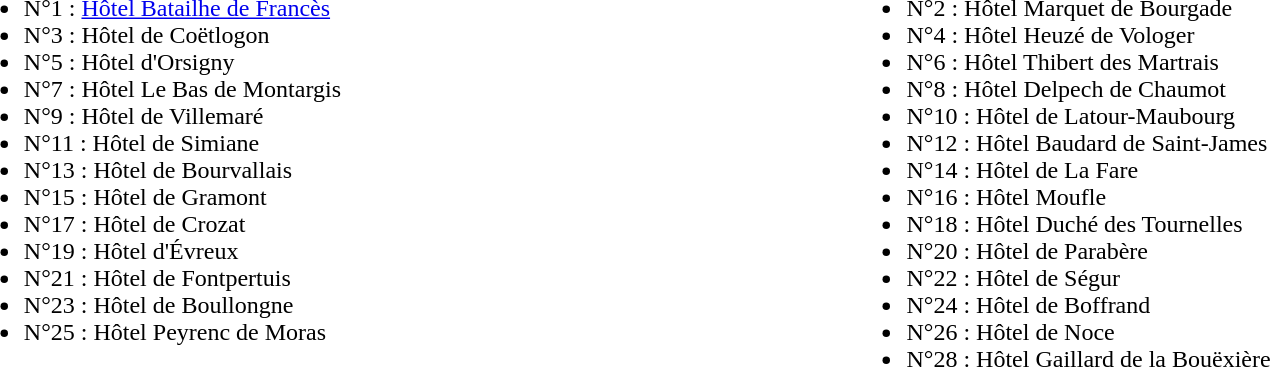<table width="100%">
<tr>
<td><br></td>
<td><br><table width="100%">
<tr valign=top>
<td><br><ul><li>N°1 : <a href='#'>Hôtel Batailhe de Francès</a></li><li>N°3 : Hôtel de Coëtlogon</li><li>N°5 : Hôtel d'Orsigny</li><li>N°7 : Hôtel Le Bas de Montargis</li><li>N°9 : Hôtel de Villemaré</li><li>N°11 : Hôtel de Simiane</li><li>N°13 : Hôtel de Bourvallais</li><li>N°15 : Hôtel de Gramont</li><li>N°17 : Hôtel de Crozat</li><li>N°19 : Hôtel d'Évreux</li><li>N°21 : Hôtel de Fontpertuis</li><li>N°23 : Hôtel de Boullongne</li><li>N°25 : Hôtel Peyrenc de Moras</li></ul></td>
<td><br><ul><li>N°2 : Hôtel Marquet de Bourgade</li><li>N°4 : Hôtel Heuzé de Vologer</li><li>N°6 : Hôtel Thibert des Martrais</li><li>N°8 : Hôtel Delpech de Chaumot</li><li>N°10 : Hôtel de Latour-Maubourg</li><li>N°12 : Hôtel Baudard de Saint-James</li><li>N°14 : Hôtel de La Fare</li><li>N°16 : Hôtel Moufle</li><li>N°18 : Hôtel Duché des Tournelles</li><li>N°20 : Hôtel de Parabère</li><li>N°22 : Hôtel de Ségur</li><li>N°24 : Hôtel de Boffrand</li><li>N°26 : Hôtel de Noce</li><li>N°28 : Hôtel Gaillard de la Bouëxière</li></ul></td>
</tr>
</table>
</td>
</tr>
</table>
